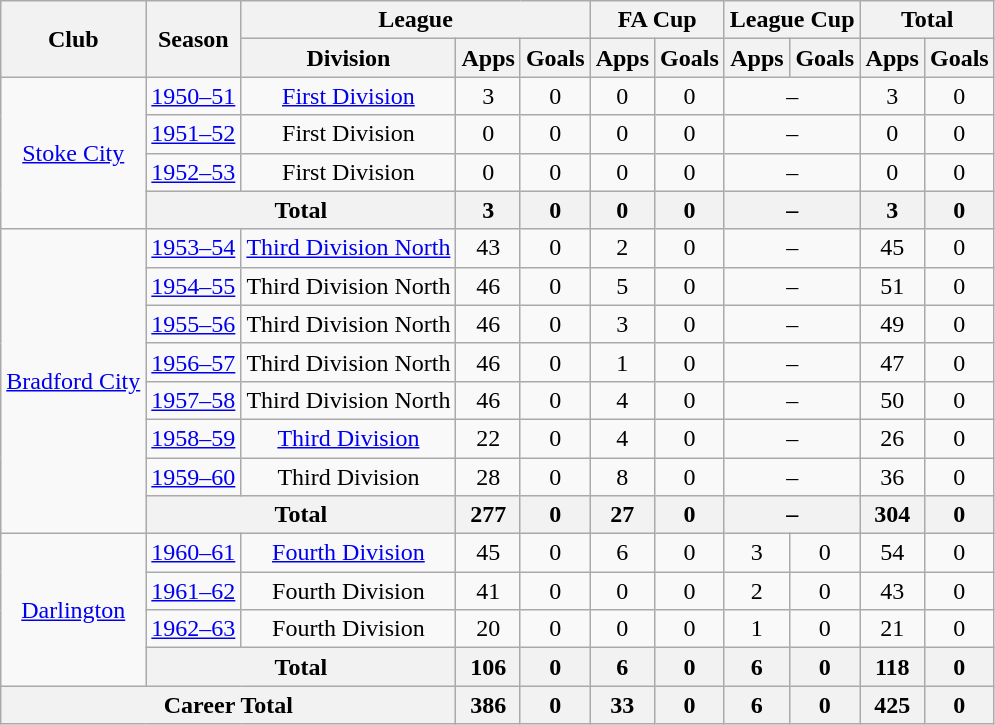<table class="wikitable" style="text-align: center;">
<tr>
<th rowspan="2">Club</th>
<th rowspan="2">Season</th>
<th colspan="3">League</th>
<th colspan="2">FA Cup</th>
<th colspan="2">League Cup</th>
<th colspan="2">Total</th>
</tr>
<tr>
<th>Division</th>
<th>Apps</th>
<th>Goals</th>
<th>Apps</th>
<th>Goals</th>
<th>Apps</th>
<th>Goals</th>
<th>Apps</th>
<th>Goals</th>
</tr>
<tr>
<td rowspan="4"><a href='#'>Stoke City</a></td>
<td><a href='#'>1950–51</a></td>
<td><a href='#'>First Division</a></td>
<td>3</td>
<td>0</td>
<td>0</td>
<td>0</td>
<td colspan="2">–</td>
<td>3</td>
<td>0</td>
</tr>
<tr>
<td><a href='#'>1951–52</a></td>
<td>First Division</td>
<td>0</td>
<td>0</td>
<td>0</td>
<td>0</td>
<td colspan="2">–</td>
<td>0</td>
<td>0</td>
</tr>
<tr>
<td><a href='#'>1952–53</a></td>
<td>First Division</td>
<td>0</td>
<td>0</td>
<td>0</td>
<td>0</td>
<td colspan="2">–</td>
<td>0</td>
<td>0</td>
</tr>
<tr>
<th colspan=2>Total</th>
<th>3</th>
<th>0</th>
<th>0</th>
<th>0</th>
<th colspan="2">–</th>
<th>3</th>
<th>0</th>
</tr>
<tr>
<td rowspan="8"><a href='#'>Bradford City</a></td>
<td><a href='#'>1953–54</a></td>
<td><a href='#'>Third Division North</a></td>
<td>43</td>
<td>0</td>
<td>2</td>
<td>0</td>
<td colspan="2">–</td>
<td>45</td>
<td>0</td>
</tr>
<tr>
<td><a href='#'>1954–55</a></td>
<td>Third Division North</td>
<td>46</td>
<td>0</td>
<td>5</td>
<td>0</td>
<td colspan="2">–</td>
<td>51</td>
<td>0</td>
</tr>
<tr>
<td><a href='#'>1955–56</a></td>
<td>Third Division North</td>
<td>46</td>
<td>0</td>
<td>3</td>
<td>0</td>
<td colspan="2">–</td>
<td>49</td>
<td>0</td>
</tr>
<tr>
<td><a href='#'>1956–57</a></td>
<td>Third Division North</td>
<td>46</td>
<td>0</td>
<td>1</td>
<td>0</td>
<td colspan="2">–</td>
<td>47</td>
<td>0</td>
</tr>
<tr>
<td><a href='#'>1957–58</a></td>
<td>Third Division North</td>
<td>46</td>
<td>0</td>
<td>4</td>
<td>0</td>
<td colspan="2">–</td>
<td>50</td>
<td>0</td>
</tr>
<tr>
<td><a href='#'>1958–59</a></td>
<td><a href='#'>Third Division</a></td>
<td>22</td>
<td>0</td>
<td>4</td>
<td>0</td>
<td colspan="2">–</td>
<td>26</td>
<td>0</td>
</tr>
<tr>
<td><a href='#'>1959–60</a></td>
<td>Third Division</td>
<td>28</td>
<td>0</td>
<td>8</td>
<td>0</td>
<td colspan="2">–</td>
<td>36</td>
<td>0</td>
</tr>
<tr>
<th colspan=2>Total</th>
<th>277</th>
<th>0</th>
<th>27</th>
<th>0</th>
<th colspan="2">–</th>
<th>304</th>
<th>0</th>
</tr>
<tr>
<td rowspan="4"><a href='#'>Darlington</a></td>
<td><a href='#'>1960–61</a></td>
<td><a href='#'>Fourth Division</a></td>
<td>45</td>
<td>0</td>
<td>6</td>
<td>0</td>
<td>3</td>
<td>0</td>
<td>54</td>
<td>0</td>
</tr>
<tr>
<td><a href='#'>1961–62</a></td>
<td>Fourth Division</td>
<td>41</td>
<td>0</td>
<td>0</td>
<td>0</td>
<td>2</td>
<td>0</td>
<td>43</td>
<td>0</td>
</tr>
<tr>
<td><a href='#'>1962–63</a></td>
<td>Fourth Division</td>
<td>20</td>
<td>0</td>
<td>0</td>
<td>0</td>
<td>1</td>
<td>0</td>
<td>21</td>
<td>0</td>
</tr>
<tr>
<th colspan=2>Total</th>
<th>106</th>
<th>0</th>
<th>6</th>
<th>0</th>
<th>6</th>
<th>0</th>
<th>118</th>
<th>0</th>
</tr>
<tr>
<th colspan="3">Career Total</th>
<th>386</th>
<th>0</th>
<th>33</th>
<th>0</th>
<th>6</th>
<th>0</th>
<th>425</th>
<th>0</th>
</tr>
</table>
